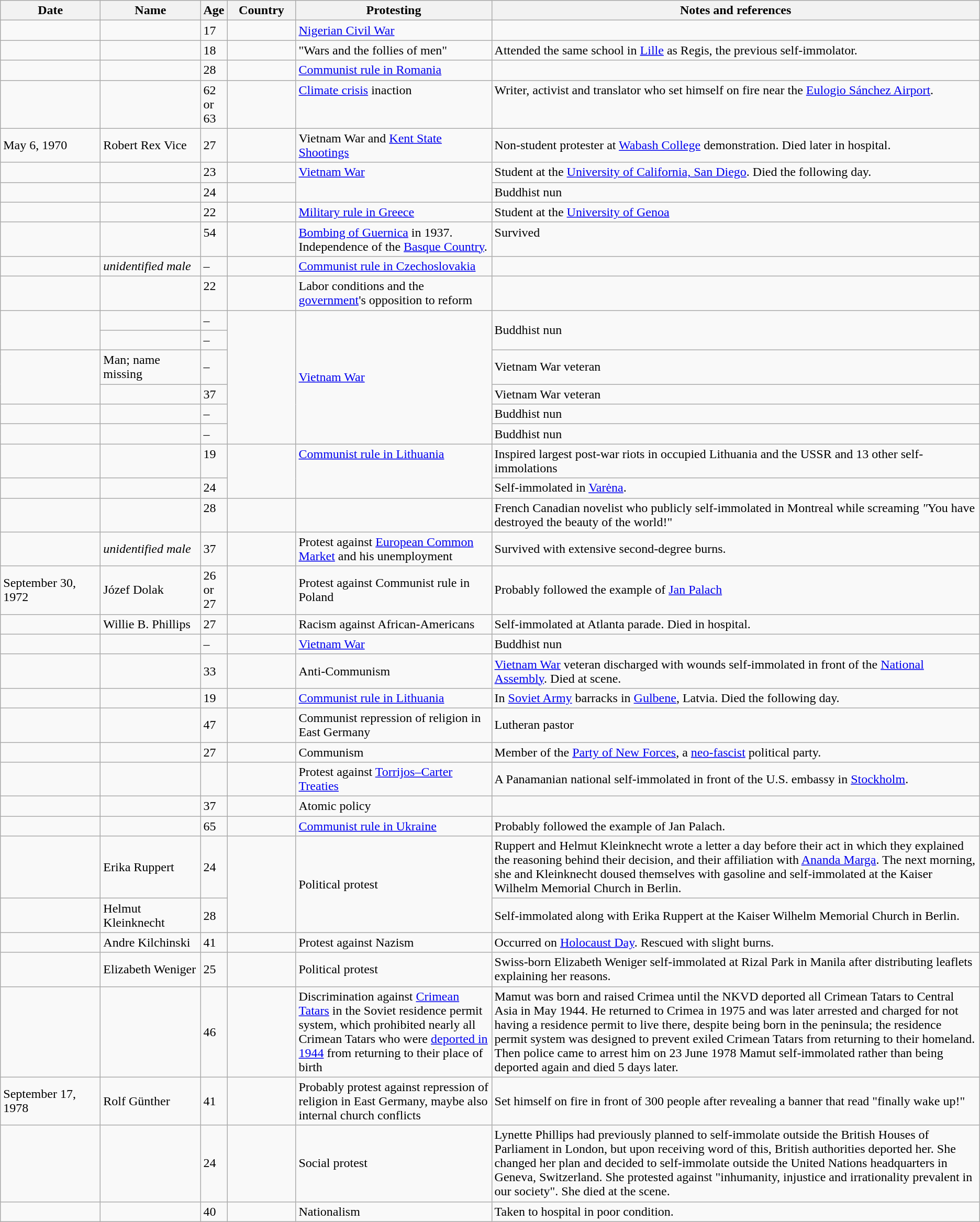<table class="wikitable sortable">
<tr>
<th style="width:120px;">Date</th>
<th style="width:120px;">Name</th>
<th style="width:20px;">Age</th>
<th style="width:80px;">Country</th>
<th style="width:20%;">Protesting</th>
<th>Notes and references</th>
</tr>
<tr valign="top">
<td></td>
<td></td>
<td>17</td>
<td></td>
<td><a href='#'>Nigerian Civil War</a></td>
<td></td>
</tr>
<tr valign="top">
<td></td>
<td></td>
<td>18</td>
<td></td>
<td>"Wars and the follies of men"</td>
<td>Attended the same school in <a href='#'>Lille</a> as Regis, the previous self-immolator.</td>
</tr>
<tr valign="top">
<td></td>
<td></td>
<td>28</td>
<td></td>
<td><a href='#'>Communist rule in Romania</a></td>
<td></td>
</tr>
<tr valign="top">
<td></td>
<td></td>
<td>62 or 63</td>
<td></td>
<td><a href='#'>Climate crisis</a> inaction</td>
<td>Writer, activist and translator who set himself on fire near the <a href='#'>Eulogio Sánchez Airport</a>.</td>
</tr>
<tr>
<td>May 6, 1970</td>
<td>Robert Rex Vice</td>
<td>27</td>
<td></td>
<td>Vietnam War and <a href='#'>Kent State Shootings</a></td>
<td>Non-student protester at <a href='#'>Wabash College</a> demonstration. Died later in hospital.</td>
</tr>
<tr valign="top">
<td></td>
<td></td>
<td>23</td>
<td></td>
<td rowspan="2"><a href='#'>Vietnam War</a></td>
<td>Student at the <a href='#'>University of California, San Diego</a>. Died the following day.</td>
</tr>
<tr>
<td></td>
<td></td>
<td>24</td>
<td></td>
<td>Buddhist nun</td>
</tr>
<tr valign="top">
<td></td>
<td></td>
<td>22</td>
<td></td>
<td><a href='#'>Military rule in Greece</a></td>
<td>Student at the <a href='#'>University of Genoa</a></td>
</tr>
<tr valign="top">
<td></td>
<td></td>
<td>54</td>
<td></td>
<td><a href='#'>Bombing of Guernica</a> in 1937. Independence of the <a href='#'>Basque Country</a>.</td>
<td>Survived</td>
</tr>
<tr valign="top">
<td></td>
<td><em>unidentified male</em></td>
<td>–</td>
<td></td>
<td><a href='#'>Communist rule in Czechoslovakia</a></td>
<td></td>
</tr>
<tr valign="top">
<td></td>
<td></td>
<td>22</td>
<td></td>
<td>Labor conditions and the <a href='#'>government</a>'s opposition to reform</td>
<td></td>
</tr>
<tr>
<td rowspan="2"></td>
<td></td>
<td>–</td>
<td rowspan="6"></td>
<td rowspan="6"><a href='#'>Vietnam War</a></td>
<td rowspan="2">Buddhist nun</td>
</tr>
<tr>
<td></td>
<td>–</td>
</tr>
<tr>
<td rowspan="2"></td>
<td>Man; name missing</td>
<td>–</td>
<td>Vietnam War veteran</td>
</tr>
<tr>
<td></td>
<td>37</td>
<td>Vietnam War veteran</td>
</tr>
<tr>
<td></td>
<td></td>
<td>–</td>
<td>Buddhist nun</td>
</tr>
<tr>
<td></td>
<td></td>
<td>–</td>
<td>Buddhist nun</td>
</tr>
<tr valign="top">
<td></td>
<td></td>
<td>19</td>
<td rowspan="2"></td>
<td rowspan="2"><a href='#'>Communist rule in Lithuania</a></td>
<td>Inspired largest post-war riots in occupied Lithuania and the USSR and 13 other self-immolations</td>
</tr>
<tr>
<td></td>
<td></td>
<td>24</td>
<td>Self-immolated in <a href='#'>Varėna</a>.</td>
</tr>
<tr valign="top">
<td></td>
<td></td>
<td>28</td>
<td></td>
<td></td>
<td>French Canadian novelist who publicly self-immolated in Montreal while screaming <em>"</em>You have destroyed the beauty of the world!"</td>
</tr>
<tr>
<td></td>
<td><em>unidentified male</em></td>
<td>37</td>
<td></td>
<td>Protest against <a href='#'>European Common Market</a> and his unemployment</td>
<td>Survived with extensive second-degree burns.</td>
</tr>
<tr>
<td>September 30, 1972</td>
<td>Józef Dolak</td>
<td>26 or 27</td>
<td></td>
<td>Protest against Communist rule in Poland</td>
<td>Probably followed the example of <a href='#'>Jan Palach</a></td>
</tr>
<tr>
<td></td>
<td>Willie B. Phillips</td>
<td>27</td>
<td></td>
<td>Racism against African-Americans</td>
<td>Self-immolated at Atlanta parade. Died in hospital.</td>
</tr>
<tr>
<td></td>
<td></td>
<td>–</td>
<td></td>
<td><a href='#'>Vietnam War</a></td>
<td>Buddhist nun</td>
</tr>
<tr>
<td></td>
<td></td>
<td>33</td>
<td></td>
<td>Anti-Communism</td>
<td><a href='#'>Vietnam War</a> veteran discharged with wounds self-immolated in front of the <a href='#'>National Assembly</a>. Died at scene.</td>
</tr>
<tr>
<td></td>
<td></td>
<td>19</td>
<td></td>
<td><a href='#'>Communist rule in Lithuania</a></td>
<td>In <a href='#'>Soviet Army</a> barracks in <a href='#'>Gulbene</a>, Latvia. Died the following day.</td>
</tr>
<tr>
<td></td>
<td></td>
<td>47</td>
<td></td>
<td>Communist repression of religion in East Germany</td>
<td>Lutheran pastor</td>
</tr>
<tr>
<td></td>
<td></td>
<td>27</td>
<td></td>
<td>Communism</td>
<td>Member of the <a href='#'>Party of New Forces</a>, a <a href='#'>neo-fascist</a> political party.</td>
</tr>
<tr>
<td></td>
<td></td>
<td></td>
<td></td>
<td>Protest against <a href='#'>Torrijos–Carter Treaties</a></td>
<td>A Panamanian national self-immolated in front of the U.S. embassy in <a href='#'>Stockholm</a>.</td>
</tr>
<tr>
<td></td>
<td></td>
<td>37</td>
<td></td>
<td>Atomic policy</td>
<td></td>
</tr>
<tr>
<td></td>
<td></td>
<td>65</td>
<td></td>
<td><a href='#'>Communist rule in Ukraine</a></td>
<td>Probably followed the example of Jan Palach.</td>
</tr>
<tr>
<td></td>
<td>Erika Ruppert</td>
<td>24</td>
<td rowspan="2"></td>
<td rowspan="2">Political protest</td>
<td>Ruppert and Helmut Kleinknecht wrote a letter a day before their act in which they explained the reasoning behind their decision, and their affiliation with <a href='#'>Ananda Marga</a>. The next morning, she and Kleinknecht doused themselves with gasoline and self-immolated at the Kaiser Wilhelm Memorial Church in Berlin.</td>
</tr>
<tr>
<td></td>
<td>Helmut Kleinknecht</td>
<td>28</td>
<td>Self-immolated along with Erika Ruppert at the Kaiser Wilhelm Memorial Church in Berlin.</td>
</tr>
<tr>
<td></td>
<td>Andre Kilchinski</td>
<td>41</td>
<td></td>
<td>Protest against Nazism</td>
<td>Occurred on <a href='#'>Holocaust Day</a>. Rescued with slight burns.</td>
</tr>
<tr>
<td></td>
<td>Elizabeth Weniger</td>
<td>25</td>
<td></td>
<td>Political protest</td>
<td>Swiss-born Elizabeth Weniger self-immolated at Rizal Park in Manila after distributing leaflets explaining her reasons.</td>
</tr>
<tr>
<td></td>
<td></td>
<td>46</td>
<td></td>
<td>Discrimination against <a href='#'>Crimean Tatars</a> in the Soviet residence permit system, which prohibited nearly all Crimean Tatars who were <a href='#'>deported in 1944</a> from returning to their place of birth</td>
<td>Mamut was born and raised Crimea until the NKVD deported all Crimean Tatars to Central Asia in May 1944. He returned to Crimea in 1975 and was later arrested and charged for not having a residence permit to live there, despite being born in the peninsula; the residence permit system was designed to prevent exiled Crimean Tatars from returning to their homeland. Then police came to arrest him on 23 June 1978 Mamut self-immolated rather than being deported again and died 5 days later.</td>
</tr>
<tr>
<td>September 17, 1978</td>
<td>Rolf Günther</td>
<td>41</td>
<td></td>
<td>Probably protest against repression of religion in East Germany, maybe also internal church conflicts</td>
<td>Set himself on fire in front of 300 people after revealing a banner that read "finally wake up!" </td>
</tr>
<tr>
<td></td>
<td></td>
<td>24</td>
<td></td>
<td>Social protest</td>
<td>Lynette Phillips had previously planned to self-immolate outside the British Houses of Parliament in London, but upon receiving word of this, British authorities deported her. She changed her plan and decided to self-immolate outside the United Nations headquarters in Geneva, Switzerland. She protested against "inhumanity, injustice and irrationality prevalent in our society". She died at the scene.</td>
</tr>
<tr>
<td></td>
<td></td>
<td>40</td>
<td></td>
<td>Nationalism</td>
<td>Taken to hospital in poor condition.</td>
</tr>
</table>
